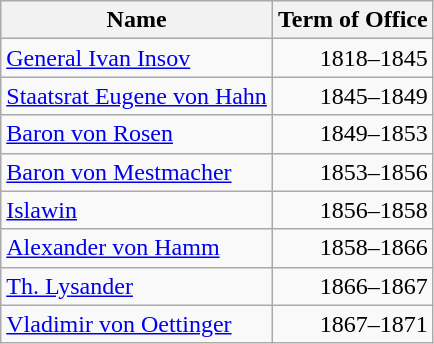<table class="wikitable">
<tr>
<th>Name</th>
<th>Term of Office</th>
</tr>
<tr ---->
<td><a href='#'>General Ivan Insov</a></td>
<td align="right">1818–1845</td>
</tr>
<tr ---->
<td><a href='#'>Staatsrat Eugene von Hahn</a></td>
<td align="right">1845–1849</td>
</tr>
<tr ---->
<td><a href='#'>Baron von Rosen</a></td>
<td align="right">1849–1853</td>
</tr>
<tr ---->
<td><a href='#'>Baron von Mestmacher</a></td>
<td align="right">1853–1856</td>
</tr>
<tr ---->
<td><a href='#'>Islawin</a></td>
<td align="right">1856–1858</td>
</tr>
<tr ---->
<td><a href='#'>Alexander von Hamm</a></td>
<td align="right">1858–1866</td>
</tr>
<tr ---->
<td><a href='#'>Th. Lysander</a></td>
<td align="right">1866–1867</td>
</tr>
<tr ---->
<td><a href='#'>Vladimir von Oettinger</a></td>
<td align="right">1867–1871</td>
</tr>
</table>
